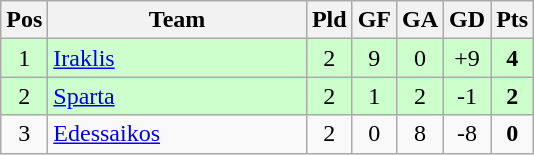<table class="wikitable" style="text-align: center;">
<tr>
<th>Pos</th>
<th width=165>Team</th>
<th>Pld</th>
<th>GF</th>
<th>GA</th>
<th>GD</th>
<th>Pts</th>
</tr>
<tr bgcolor="#ccffcc">
<td>1</td>
<td align=left><a href='#'>Iraklis</a></td>
<td>2</td>
<td>9</td>
<td>0</td>
<td>+9</td>
<td><strong>4</strong></td>
</tr>
<tr bgcolor="#ccffcc">
<td>2</td>
<td align=left><a href='#'>Sparta</a></td>
<td>2</td>
<td>1</td>
<td>2</td>
<td>-1</td>
<td><strong>2</strong></td>
</tr>
<tr>
<td>3</td>
<td align=left><a href='#'>Edessaikos</a></td>
<td>2</td>
<td>0</td>
<td>8</td>
<td>-8</td>
<td><strong>0</strong></td>
</tr>
</table>
